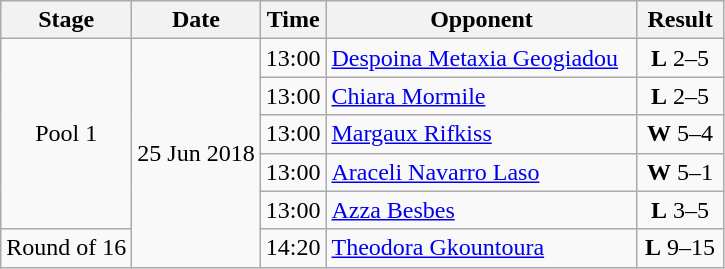<table class=wikitable>
<tr>
<th width=80>Stage</th>
<th>Date</th>
<th>Time</th>
<th width=200>Opponent</th>
<th width=50>Result</th>
</tr>
<tr align=center>
<td rowspan=5>Pool 1</td>
<td rowspan=6>25 Jun 2018</td>
<td>13:00</td>
<td align=left> <a href='#'>Despoina Metaxia Geogiadou</a></td>
<td><strong>L</strong> 2–5</td>
</tr>
<tr align=center>
<td>13:00</td>
<td align=left> <a href='#'>Chiara Mormile</a></td>
<td><strong>L</strong> 2–5</td>
</tr>
<tr align=center>
<td>13:00</td>
<td align=left> <a href='#'>Margaux Rifkiss</a></td>
<td><strong>W</strong> 5–4</td>
</tr>
<tr align=center>
<td>13:00</td>
<td align=left> <a href='#'>Araceli Navarro Laso</a></td>
<td><strong>W</strong> 5–1</td>
</tr>
<tr align=center>
<td>13:00</td>
<td align=left> <a href='#'>Azza Besbes</a></td>
<td><strong>L</strong> 3–5</td>
</tr>
<tr align=center>
<td>Round of 16</td>
<td>14:20</td>
<td align=left> <a href='#'>Theodora Gkountoura</a></td>
<td><strong>L</strong> 9–15</td>
</tr>
</table>
